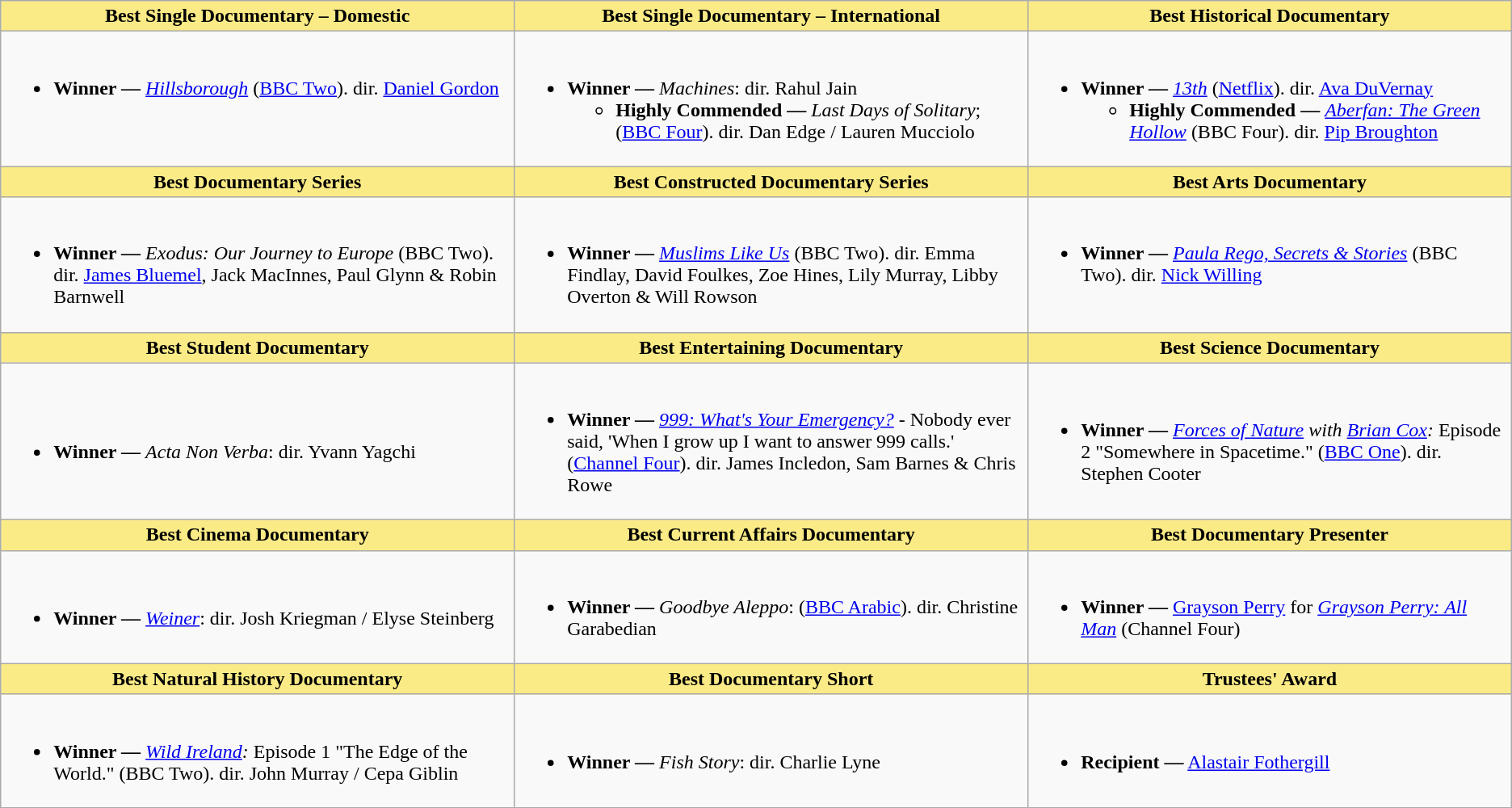<table class="wikitable" style="font-size:100%">
<tr>
<th style="background:#FAEB86;" width="34%"><strong>Best Single Documentary – Domestic</strong></th>
<th style="background:#FAEB86;" width="33%"><strong>Best Single Documentary – International</strong></th>
<th style="background:#FAEB86;" width="33%"><strong>Best Historical Documentary</strong></th>
</tr>
<tr>
<td style="vertical-align:top"><br><ul><li><strong>Winner —</strong> <em><a href='#'>Hillsborough</a></em> (<a href='#'>BBC Two</a>). dir. <a href='#'>Daniel Gordon</a></li></ul></td>
<td style="vertical-align:top"><br><ul><li><strong>Winner —</strong> <em>Machines</em>: dir. Rahul Jain<ul><li><strong>Highly Commended —</strong> <em>Last Days of Solitary</em>; (<a href='#'>BBC Four</a>). dir. Dan Edge / Lauren Mucciolo</li></ul></li></ul></td>
<td style="vertical-align:top"><br><ul><li><strong>Winner —</strong> <em><a href='#'>13th</a></em> (<a href='#'>Netflix</a>). dir. <a href='#'>Ava DuVernay</a><ul><li><strong>Highly Commended —</strong> <em><a href='#'>Aberfan: The Green Hollow</a></em> (BBC Four). dir. <a href='#'>Pip Broughton</a></li></ul></li></ul></td>
</tr>
<tr>
<th style="background:#FAEB86;" width="34%"><strong>Best Documentary Series</strong></th>
<th style="background:#FAEB86;" width="33%"><strong>Best Constructed Documentary Series</strong></th>
<th style="background:#FAEB86;" width="33%"><strong>Best Arts Documentary</strong></th>
</tr>
<tr>
<td style="vertical-align:top"><br><ul><li><strong>Winner —</strong> <em>Exodus: Our Journey to Europe</em> (BBC Two). dir. <a href='#'>James Bluemel</a>, Jack MacInnes, Paul Glynn & Robin Barnwell</li></ul></td>
<td style="vertical-align:top"><br><ul><li><strong>Winner —</strong> <em><a href='#'>Muslims Like Us</a></em> (BBC Two). dir. Emma Findlay, David Foulkes, Zoe Hines, Lily Murray, Libby Overton & Will Rowson</li></ul></td>
<td style="vertical-align:top"><br><ul><li><strong>Winner —</strong> <em><a href='#'>Paula Rego, Secrets & Stories</a></em> (BBC Two). dir. <a href='#'>Nick Willing</a></li></ul></td>
</tr>
<tr>
<th style="background:#FAEB86;" width="34%"><strong>Best Student Documentary</strong></th>
<th style="background:#FAEB86;" width="34%"><strong>Best Entertaining Documentary</strong></th>
<th style="background:#FAEB86;" width="34%"><strong>Best Science Documentary</strong></th>
</tr>
<tr>
<td><br><ul><li><strong>Winner —</strong> <em>Acta Non Verba</em>: dir. Yvann Yagchi</li></ul></td>
<td><br><ul><li><strong>Winner —</strong> <em><a href='#'>999: What's Your Emergency?</a></em> - Nobody ever said, 'When I grow up I want to answer 999 calls.' (<a href='#'>Channel Four</a>). dir. James Incledon, Sam Barnes & Chris Rowe</li></ul></td>
<td><br><ul><li><strong>Winner —</strong> <em><a href='#'>Forces of Nature</a> with <a href='#'>Brian Cox</a>:</em> Episode 2 "Somewhere in Spacetime." (<a href='#'>BBC One</a>). dir. Stephen Cooter</li></ul></td>
</tr>
<tr>
<th style="background:#FAEB86;" width="34%"><strong>Best Cinema Documentary</strong></th>
<th style="background:#FAEB86;" width="34%">Best Current Affairs Documentary</th>
<th style="background:#FAEB86;" width="34%">Best Documentary Presenter</th>
</tr>
<tr>
<td><br><ul><li><strong>Winner —</strong> <em><a href='#'>Weiner</a></em>: dir. Josh Kriegman / Elyse Steinberg</li></ul></td>
<td><br><ul><li><strong>Winner —</strong> <em>Goodbye Aleppo</em>: (<a href='#'>BBC Arabic</a>). dir. Christine Garabedian</li></ul></td>
<td><br><ul><li><strong>Winner —</strong> <a href='#'>Grayson Perry</a> for <em><a href='#'>Grayson Perry: All Man</a></em> (Channel Four)</li></ul></td>
</tr>
<tr>
<th style="background:#FAEB86;" width="34%"><strong>Best Natural History Documentary</strong></th>
<th style="background:#FAEB86;" width="34%"><strong>Best Documentary Short</strong></th>
<th style="background:#FAEB86;" width="34%"><strong>Trustees' Award</strong></th>
</tr>
<tr>
<td><br><ul><li><strong>Winner —</strong> <em><a href='#'>Wild Ireland</a>:</em> Episode 1 "The Edge of the World." (BBC Two). dir. John Murray / Cepa Giblin</li></ul></td>
<td><br><ul><li><strong>Winner —</strong> <em>Fish Story</em>: dir. Charlie Lyne</li></ul></td>
<td><br><ul><li><strong>Recipient —</strong> <a href='#'>Alastair Fothergill</a></li></ul></td>
</tr>
</table>
